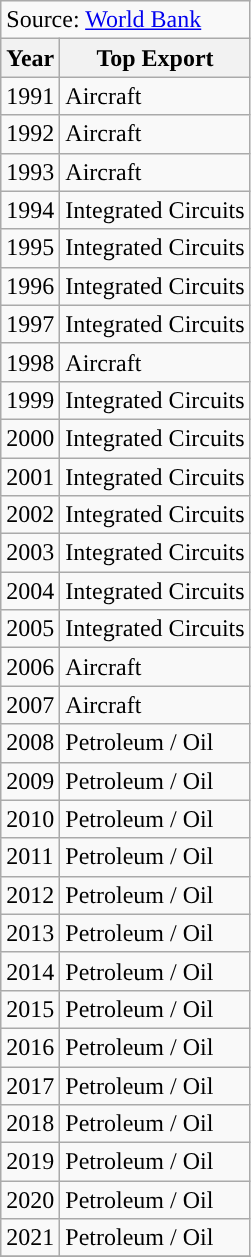<table class="wikitable sortable"|>
<tr>
<td colspan="2”">Source: <a href='#'>World Bank</a></td>
</tr>
<tr>
<th nowrap><strong>Year</strong></th>
<th nowrap><strong>Top Export </strong></th>
</tr>
<tr>
<td>1991</td>
<td>Aircraft</td>
</tr>
<tr>
<td>1992</td>
<td>Aircraft</td>
</tr>
<tr>
<td>1993</td>
<td>Aircraft</td>
</tr>
<tr>
<td>1994</td>
<td>Integrated Circuits</td>
</tr>
<tr>
<td>1995</td>
<td>Integrated Circuits</td>
</tr>
<tr>
<td>1996</td>
<td>Integrated Circuits</td>
</tr>
<tr>
<td>1997</td>
<td>Integrated Circuits</td>
</tr>
<tr>
<td>1998</td>
<td>Aircraft</td>
</tr>
<tr>
<td>1999</td>
<td>Integrated Circuits</td>
</tr>
<tr>
<td>2000</td>
<td>Integrated Circuits</td>
</tr>
<tr>
<td>2001</td>
<td>Integrated Circuits</td>
</tr>
<tr>
<td>2002</td>
<td>Integrated Circuits</td>
</tr>
<tr>
<td>2003</td>
<td>Integrated Circuits</td>
</tr>
<tr>
<td>2004</td>
<td>Integrated Circuits</td>
</tr>
<tr>
<td>2005</td>
<td>Integrated Circuits</td>
</tr>
<tr>
<td>2006</td>
<td>Aircraft</td>
</tr>
<tr>
<td>2007</td>
<td>Aircraft</td>
</tr>
<tr>
<td>2008</td>
<td>Petroleum / Oil</td>
</tr>
<tr>
<td>2009</td>
<td>Petroleum / Oil</td>
</tr>
<tr>
<td>2010</td>
<td>Petroleum / Oil</td>
</tr>
<tr>
<td>2011</td>
<td>Petroleum / Oil</td>
</tr>
<tr>
<td>2012</td>
<td>Petroleum / Oil</td>
</tr>
<tr>
<td>2013</td>
<td>Petroleum / Oil</td>
</tr>
<tr>
<td>2014</td>
<td>Petroleum / Oil</td>
</tr>
<tr>
<td>2015</td>
<td>Petroleum / Oil</td>
</tr>
<tr>
<td>2016</td>
<td>Petroleum / Oil</td>
</tr>
<tr>
<td>2017</td>
<td>Petroleum / Oil</td>
</tr>
<tr>
<td>2018</td>
<td>Petroleum / Oil</td>
</tr>
<tr>
<td>2019</td>
<td>Petroleum / Oil</td>
</tr>
<tr>
<td>2020</td>
<td>Petroleum / Oil</td>
</tr>
<tr>
<td>2021</td>
<td>Petroleum / Oil</td>
</tr>
<tr>
</tr>
</table>
